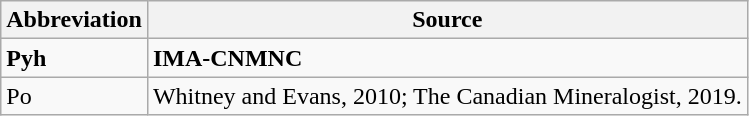<table class="wikitable">
<tr>
<th><strong>Abbreviation</strong></th>
<th><strong>Source</strong></th>
</tr>
<tr>
<td><strong>Pyh</strong></td>
<td><strong>IMA-CNMNC</strong></td>
</tr>
<tr>
<td>Po</td>
<td>Whitney and Evans, 2010; The Canadian Mineralogist, 2019.</td>
</tr>
</table>
